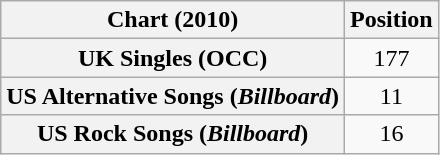<table class="wikitable sortable plainrowheaders">
<tr>
<th scope="col">Chart (2010)</th>
<th scope="col">Position</th>
</tr>
<tr>
<th scope="row">UK Singles (OCC)</th>
<td align="center">177</td>
</tr>
<tr>
<th scope="row">US Alternative Songs (<em>Billboard</em>)</th>
<td align="center">11</td>
</tr>
<tr>
<th scope="row">US Rock Songs (<em>Billboard</em>)</th>
<td align="center">16</td>
</tr>
</table>
